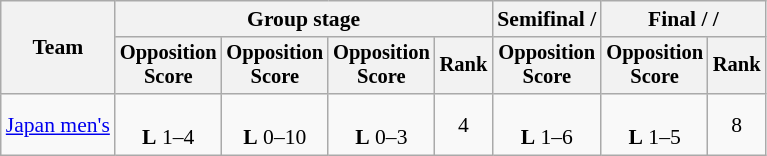<table class="wikitable" style="font-size:90%">
<tr>
<th rowspan=2>Team</th>
<th colspan=4>Group stage</th>
<th>Semifinal / </th>
<th colspan=2>Final /  / </th>
</tr>
<tr style="font-size:95%">
<th>Opposition<br>Score</th>
<th>Opposition<br>Score</th>
<th>Opposition<br>Score</th>
<th>Rank</th>
<th>Opposition<br>Score</th>
<th>Opposition<br>Score</th>
<th>Rank</th>
</tr>
<tr align=center>
<td align=left><a href='#'>Japan men's</a></td>
<td><br> <strong>L</strong> 1–4</td>
<td><br> <strong>L</strong> 0–10</td>
<td><br> <strong>L</strong> 0–3</td>
<td>4</td>
<td><br> <strong>L</strong> 1–6</td>
<td><br> <strong>L</strong> 1–5</td>
<td>8</td>
</tr>
</table>
